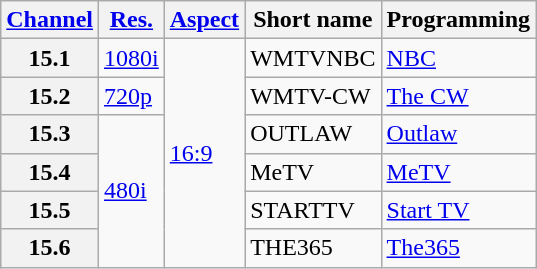<table class="wikitable">
<tr>
<th scope = "col"><a href='#'>Channel</a></th>
<th scope = "col"><a href='#'>Res.</a></th>
<th scope = "col"><a href='#'>Aspect</a></th>
<th scope = "col">Short name</th>
<th scope = "col">Programming</th>
</tr>
<tr>
<th scope = "row">15.1</th>
<td><a href='#'>1080i</a></td>
<td rowspan="6"><a href='#'>16:9</a></td>
<td>WMTVNBC</td>
<td><a href='#'>NBC</a></td>
</tr>
<tr>
<th scope = "row">15.2</th>
<td><a href='#'>720p</a></td>
<td>WMTV-CW</td>
<td><a href='#'>The CW</a></td>
</tr>
<tr>
<th scope = "row">15.3</th>
<td rowspan="4"><a href='#'>480i</a></td>
<td>OUTLAW</td>
<td><a href='#'>Outlaw</a></td>
</tr>
<tr>
<th scope = "row">15.4</th>
<td>MeTV</td>
<td><a href='#'>MeTV</a></td>
</tr>
<tr>
<th scope = "row">15.5</th>
<td>STARTTV</td>
<td><a href='#'>Start TV</a></td>
</tr>
<tr>
<th scope = "row">15.6</th>
<td>THE365</td>
<td><a href='#'>The365</a></td>
</tr>
</table>
